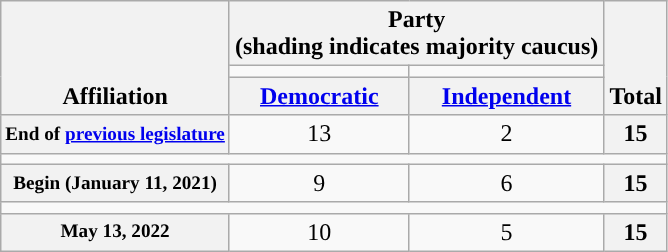<table class="wikitable" style="text-align:center">
<tr style="vertical-align:bottom;";">
<th rowspan=3>Affiliation</th>
<th colspan=2>Party<div>(shading indicates majority caucus)</div></th>
<th rowspan=3>Total</th>
</tr>
<tr style="height:5px">
<td style="background-color:"></td>
<td style="background-color:"></td>
</tr>
<tr>
<th><a href='#'>Democratic</a></th>
<th><a href='#'>Independent</a></th>
</tr>
<tr>
<th style="font-size:80%">End of <a href='#'>previous legislature</a></th>
<td>13</td>
<td>2</td>
<th>15</th>
</tr>
<tr>
<td colspan=8></td>
</tr>
<tr>
<th style="font-size:80%">Begin (January 11, 2021)</th>
<td>9</td>
<td>6</td>
<th>15</th>
</tr>
<tr>
<td colspan=8></td>
</tr>
<tr>
<th style="font-size:80%">May 13, 2022</th>
<td>10</td>
<td>5</td>
<th>15</th>
</tr>
</table>
